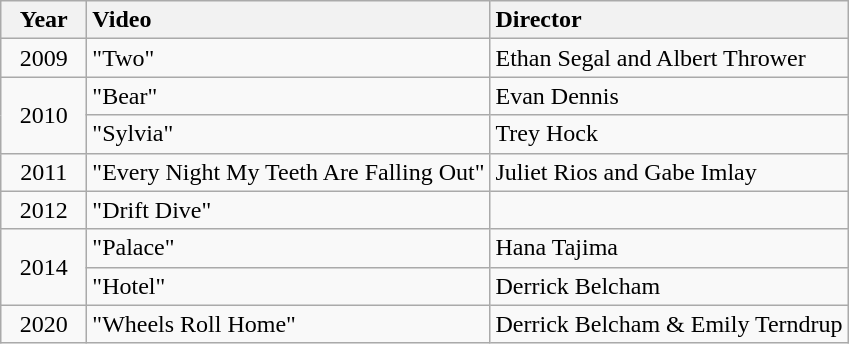<table class="wikitable">
<tr>
<th style="vertical-align:top; text-align:center; width:50px;">Year</th>
<th style="text-align:left; vertical-align:top;">Video</th>
<th style="text-align:left; vertical-align:top;">Director</th>
</tr>
<tr>
<td style="text-align:center;">2009</td>
<td style="text-align:left; vertical-align:top;">"Two"</td>
<td style="text-align:left; vertical-align:top;">Ethan Segal and Albert Thrower</td>
</tr>
<tr>
<td style="text-align:center;" rowspan="2">2010</td>
<td style="text-align:left; vertical-align:top;">"Bear"</td>
<td style="text-align:left; vertical-align:top;">Evan Dennis</td>
</tr>
<tr style="text-align:left; vertical-align:top;">
<td>"Sylvia"</td>
<td>Trey Hock</td>
</tr>
<tr>
<td style="text-align:center;">2011</td>
<td style="text-align:left; vertical-align:top;">"Every Night My Teeth Are Falling Out"</td>
<td style="text-align:left; vertical-align:top;">Juliet Rios and Gabe Imlay</td>
</tr>
<tr>
<td style="text-align:center;">2012</td>
<td style="text-align:left; vertical-align:top;">"Drift Dive"</td>
<td style="text-align:left; vertical-align:top;"></td>
</tr>
<tr>
<td style="text-align:center;" rowspan="2">2014</td>
<td style="text-align:left; vertical-align:top;">"Palace"</td>
<td style="text-align:left; vertical-align:top;">Hana Tajima</td>
</tr>
<tr style="text-align:left; vertical-align:top;">
<td>"Hotel"</td>
<td>Derrick Belcham</td>
</tr>
<tr>
<td style="text-align:center;">2020</td>
<td style="text-align:left; vertical-align:top;">"Wheels Roll Home"</td>
<td style="text-align:left; vertical-align:top;">Derrick Belcham & Emily Terndrup</td>
</tr>
</table>
